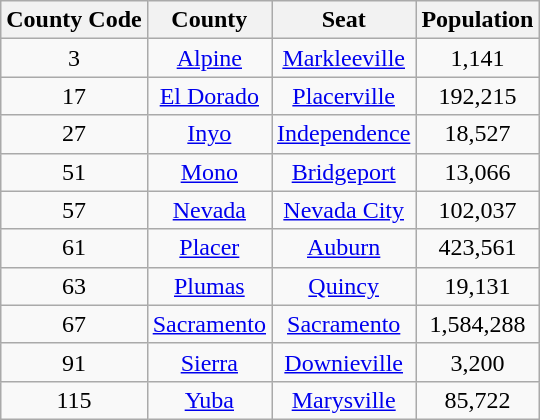<table class="wikitable sortable" style="text-align:center;">
<tr>
<th> County Code</th>
<th>County</th>
<th>Seat</th>
<th>Population</th>
</tr>
<tr>
<td>3</td>
<td><a href='#'>Alpine</a></td>
<td><a href='#'>Markleeville</a></td>
<td>1,141</td>
</tr>
<tr>
<td>17</td>
<td><a href='#'>El Dorado</a></td>
<td><a href='#'>Placerville</a></td>
<td>192,215</td>
</tr>
<tr>
<td>27</td>
<td><a href='#'>Inyo</a></td>
<td><a href='#'>Independence</a></td>
<td>18,527</td>
</tr>
<tr>
<td>51</td>
<td><a href='#'>Mono</a></td>
<td><a href='#'>Bridgeport</a></td>
<td>13,066</td>
</tr>
<tr>
<td>57</td>
<td><a href='#'>Nevada</a></td>
<td><a href='#'>Nevada City</a></td>
<td>102,037</td>
</tr>
<tr>
<td>61</td>
<td><a href='#'>Placer</a></td>
<td><a href='#'>Auburn</a></td>
<td>423,561</td>
</tr>
<tr>
<td>63</td>
<td><a href='#'>Plumas</a></td>
<td><a href='#'>Quincy</a></td>
<td>19,131</td>
</tr>
<tr>
<td>67</td>
<td><a href='#'>Sacramento</a></td>
<td><a href='#'>Sacramento</a></td>
<td>1,584,288</td>
</tr>
<tr>
<td>91</td>
<td><a href='#'>Sierra</a></td>
<td><a href='#'>Downieville</a></td>
<td>3,200</td>
</tr>
<tr>
<td>115</td>
<td><a href='#'>Yuba</a></td>
<td><a href='#'>Marysville</a></td>
<td>85,722</td>
</tr>
</table>
